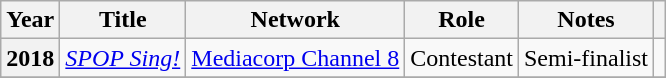<table class="wikitable plainrowheaders sortable">
<tr>
<th scope="col">Year</th>
<th scope="col">Title</th>
<th scope="col">Network</th>
<th scope="col">Role</th>
<th scope="col">Notes</th>
<th scope="col" class="unsortable"></th>
</tr>
<tr>
<th scope="row">2018</th>
<td><em><a href='#'>SPOP Sing!</a></em></td>
<td><a href='#'>Mediacorp Channel 8</a></td>
<td rowspan="1">Contestant</td>
<td>Semi-finalist</td>
<td style="text-align:center"></td>
</tr>
<tr>
</tr>
</table>
